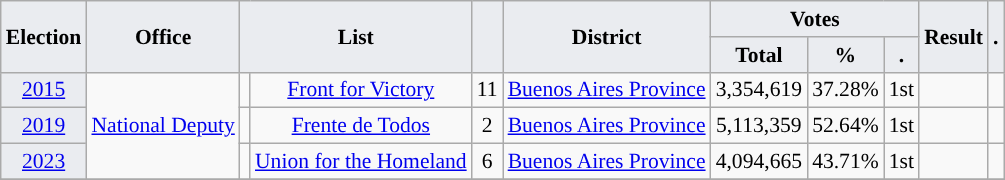<table class="wikitable" style="font-size:90%; text-align:center;">
<tr>
<th style="background-color:#EAECF0;" rowspan=2>Election</th>
<th style="background-color:#EAECF0;" rowspan=2>Office</th>
<th style="background-color:#EAECF0;" colspan=2 rowspan=2>List</th>
<th style="background-color:#EAECF0;" rowspan=2></th>
<th style="background-color:#EAECF0;" rowspan=2>District</th>
<th style="background-color:#EAECF0;" colspan=3>Votes</th>
<th style="background-color:#EAECF0;" rowspan=2>Result</th>
<th style="background-color:#EAECF0;" rowspan=2>.</th>
</tr>
<tr>
<th style="background-color:#EAECF0;">Total</th>
<th style="background-color:#EAECF0;">%</th>
<th style="background-color:#EAECF0;">.</th>
</tr>
<tr>
<td style="background-color:#EAECF0;"><a href='#'>2015</a></td>
<td rowspan="3"><a href='#'>National Deputy</a></td>
<td style="background-color:"></td>
<td><a href='#'>Front for Victory</a></td>
<td>11</td>
<td><a href='#'>Buenos Aires Province</a></td>
<td>3,354,619</td>
<td>37.28%</td>
<td>1st</td>
<td></td>
<td></td>
</tr>
<tr>
<td style="background-color:#EAECF0;"><a href='#'>2019</a></td>
<td style="background-color:"></td>
<td><a href='#'>Frente de Todos</a></td>
<td>2</td>
<td><a href='#'>Buenos Aires Province</a></td>
<td>5,113,359</td>
<td>52.64%</td>
<td>1st</td>
<td></td>
<td></td>
</tr>
<tr>
<td style="background-color:#EAECF0;"><a href='#'>2023</a></td>
<td style="background-color:"></td>
<td><a href='#'>Union for the Homeland</a></td>
<td>6</td>
<td><a href='#'>Buenos Aires Province</a></td>
<td>4,094,665</td>
<td>43.71%</td>
<td>1st</td>
<td></td>
<td></td>
</tr>
<tr>
</tr>
</table>
